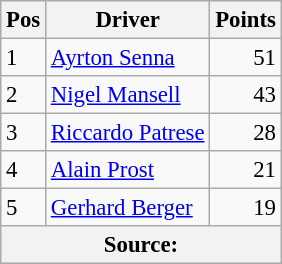<table class="wikitable" style="font-size: 95%;">
<tr>
<th>Pos</th>
<th>Driver</th>
<th>Points</th>
</tr>
<tr>
<td>1</td>
<td> <a href='#'>Ayrton Senna</a></td>
<td align="right">51</td>
</tr>
<tr>
<td>2</td>
<td> <a href='#'>Nigel Mansell</a></td>
<td align="right">43</td>
</tr>
<tr>
<td>3</td>
<td> <a href='#'>Riccardo Patrese</a></td>
<td align="right">28</td>
</tr>
<tr>
<td>4</td>
<td> <a href='#'>Alain Prost</a></td>
<td align="right">21</td>
</tr>
<tr>
<td>5</td>
<td> <a href='#'>Gerhard Berger</a></td>
<td align="right">19</td>
</tr>
<tr>
<th colspan=4>Source: </th>
</tr>
</table>
